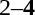<table style="text-align:center">
<tr>
<th width=223></th>
<th width=100></th>
<th width=223></th>
</tr>
<tr>
<td align=right><small><span></span></small> </td>
<td>2–<strong>4</strong></td>
<td align=left><strong></strong> <small><span></span></small></td>
</tr>
</table>
